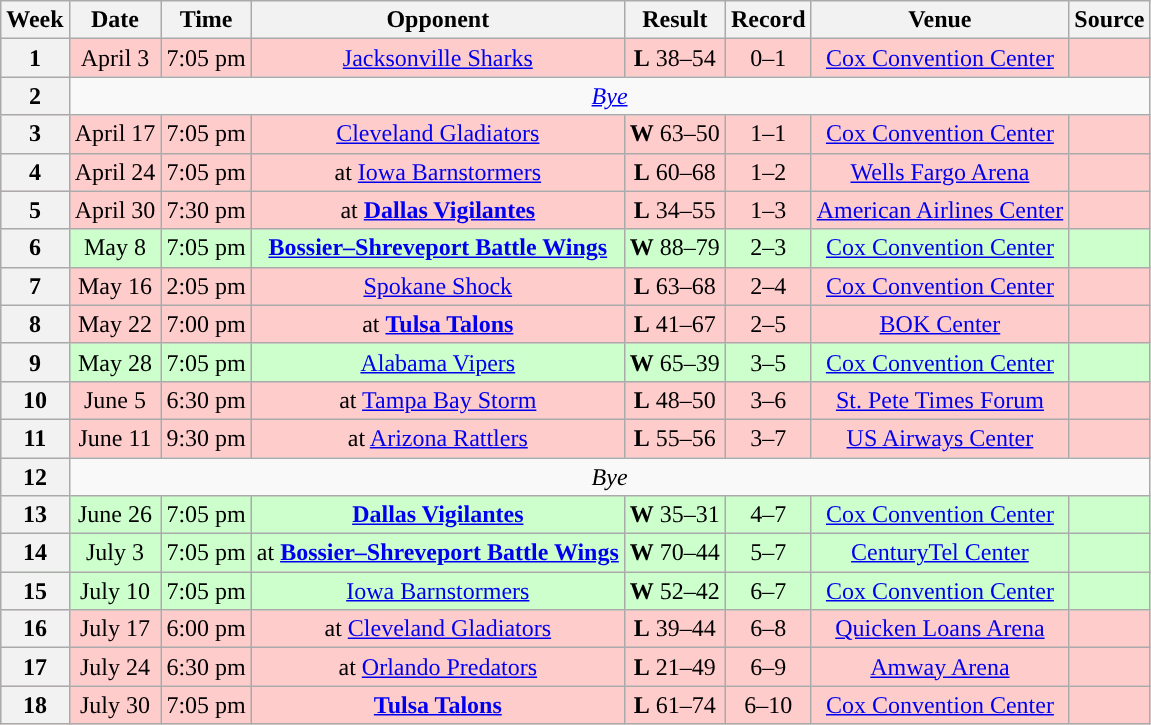<table class="wikitable" style="text-align:center">
<tr>
<th>Week</th>
<th>Date</th>
<th>Time</th>
<th>Opponent</th>
<th>Result</th>
<th>Record</th>
<th>Venue</th>
<th>Source</th>
</tr>
<tr style="background:#fcc">
<th>1</th>
<td>April 3</td>
<td>7:05 pm</td>
<td><a href='#'>Jacksonville Sharks</a></td>
<td><strong>L</strong> 38–54</td>
<td>0–1</td>
<td><a href='#'>Cox Convention Center</a></td>
<td></td>
</tr>
<tr>
<th>2</th>
<td colspan="8"><em><a href='#'>Bye</a></em></td>
</tr>
<tr style="background:#fcc">
<th>3</th>
<td>April 17</td>
<td>7:05 pm</td>
<td><a href='#'>Cleveland Gladiators</a></td>
<td><strong>W</strong> 63–50</td>
<td>1–1</td>
<td><a href='#'>Cox Convention Center</a></td>
<td></td>
</tr>
<tr style="background:#fcc">
<th>4</th>
<td>April 24</td>
<td>7:05 pm</td>
<td>at <a href='#'>Iowa Barnstormers</a></td>
<td><strong>L</strong> 60–68</td>
<td>1–2</td>
<td><a href='#'>Wells Fargo Arena</a></td>
<td></td>
</tr>
<tr style="background:#fcc">
<th>5</th>
<td>April 30</td>
<td>7:30 pm</td>
<td>at <strong><a href='#'>Dallas Vigilantes</a></strong></td>
<td><strong>L</strong> 34–55</td>
<td>1–3</td>
<td><a href='#'>American Airlines Center</a></td>
<td></td>
</tr>
<tr style="background:#cfc">
<th>6</th>
<td>May 8</td>
<td>7:05 pm</td>
<td><strong><a href='#'>Bossier–Shreveport Battle Wings</a></strong></td>
<td><strong>W</strong> 88–79</td>
<td>2–3</td>
<td><a href='#'>Cox Convention Center</a></td>
<td></td>
</tr>
<tr style="background:#fcc">
<th>7</th>
<td>May 16</td>
<td>2:05 pm</td>
<td><a href='#'>Spokane Shock</a></td>
<td><strong>L</strong> 63–68</td>
<td>2–4</td>
<td><a href='#'>Cox Convention Center</a></td>
<td></td>
</tr>
<tr style="background:#fcc">
<th>8</th>
<td>May 22</td>
<td>7:00 pm</td>
<td>at <strong><a href='#'>Tulsa Talons</a></strong></td>
<td><strong>L</strong> 41–67</td>
<td>2–5</td>
<td><a href='#'>BOK Center</a></td>
<td></td>
</tr>
<tr style="background:#cfc">
<th>9</th>
<td>May 28</td>
<td>7:05 pm</td>
<td><a href='#'>Alabama Vipers</a></td>
<td><strong>W</strong> 65–39</td>
<td>3–5</td>
<td><a href='#'>Cox Convention Center</a></td>
<td></td>
</tr>
<tr style="background:#fcc">
<th>10</th>
<td>June 5</td>
<td>6:30 pm</td>
<td>at <a href='#'>Tampa Bay Storm</a></td>
<td><strong>L</strong> 48–50</td>
<td>3–6</td>
<td><a href='#'>St. Pete Times Forum</a></td>
<td></td>
</tr>
<tr style="background:#fcc">
<th>11</th>
<td>June 11</td>
<td>9:30 pm</td>
<td>at <a href='#'>Arizona Rattlers</a></td>
<td><strong>L</strong> 55–56</td>
<td>3–7</td>
<td><a href='#'>US Airways Center</a></td>
<td></td>
</tr>
<tr>
<th>12</th>
<td colspan="8"><em>Bye</em></td>
</tr>
<tr style="background:#cfc">
<th>13</th>
<td>June 26</td>
<td>7:05 pm</td>
<td><strong><a href='#'>Dallas Vigilantes</a></strong></td>
<td><strong>W</strong> 35–31</td>
<td>4–7</td>
<td><a href='#'>Cox Convention Center</a></td>
<td></td>
</tr>
<tr style="background:#cfc">
<th>14</th>
<td>July 3</td>
<td>7:05 pm</td>
<td>at <strong><a href='#'>Bossier–Shreveport Battle Wings</a></strong></td>
<td><strong>W</strong> 70–44</td>
<td>5–7</td>
<td><a href='#'>CenturyTel Center</a></td>
<td></td>
</tr>
<tr style="background:#cfc">
<th>15</th>
<td>July 10</td>
<td>7:05 pm</td>
<td><a href='#'>Iowa Barnstormers</a></td>
<td><strong>W</strong> 52–42</td>
<td>6–7</td>
<td><a href='#'>Cox Convention Center</a></td>
<td></td>
</tr>
<tr style="background:#fcc">
<th>16</th>
<td>July 17</td>
<td>6:00 pm</td>
<td>at <a href='#'>Cleveland Gladiators</a></td>
<td><strong>L</strong> 39–44</td>
<td>6–8</td>
<td><a href='#'>Quicken Loans Arena</a></td>
<td></td>
</tr>
<tr style="background:#fcc">
<th>17</th>
<td>July 24</td>
<td>6:30 pm</td>
<td>at <a href='#'>Orlando Predators</a></td>
<td><strong>L</strong> 21–49</td>
<td>6–9</td>
<td><a href='#'>Amway Arena</a></td>
<td></td>
</tr>
<tr style="background:#fcc">
<th>18</th>
<td>July 30</td>
<td>7:05 pm</td>
<td><strong><a href='#'>Tulsa Talons</a></strong></td>
<td><strong>L</strong> 61–74</td>
<td>6–10</td>
<td><a href='#'>Cox Convention Center</a></td>
<td></td>
</tr>
</table>
